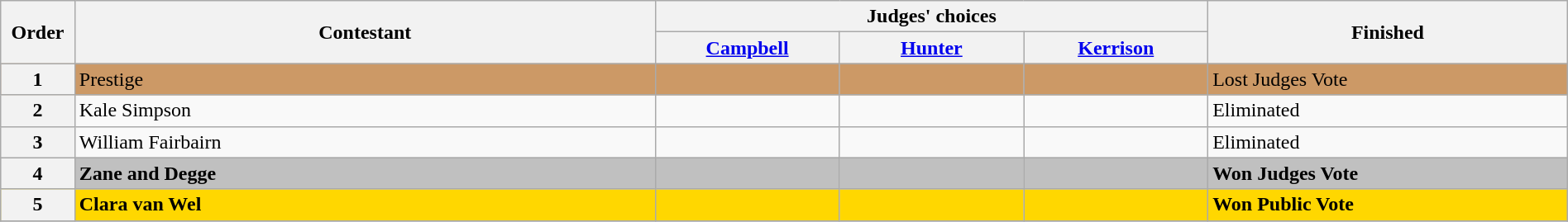<table class="wikitable" width="100%">
<tr>
<th rowspan=2 width="1%">Order</th>
<th rowspan=2 width="21%">Contestant</th>
<th colspan=3 width="20%">Judges' choices</th>
<th rowspan=2 width="13%">Finished</th>
</tr>
<tr>
<th width="70"><a href='#'>Campbell</a></th>
<th width="70"><a href='#'>Hunter</a></th>
<th width="70"><a href='#'>Kerrison</a></th>
</tr>
<tr style="background:#c96;">
<th>1</th>
<td>Prestige</td>
<td></td>
<td></td>
<td></td>
<td>Lost Judges Vote</td>
</tr>
<tr>
<th>2</th>
<td>Kale Simpson</td>
<td></td>
<td></td>
<td></td>
<td>Eliminated</td>
</tr>
<tr>
<th>3</th>
<td>William Fairbairn</td>
<td></td>
<td></td>
<td></td>
<td>Eliminated</td>
</tr>
<tr style="background:silver;">
<th>4</th>
<td><strong>Zane and Degge</strong></td>
<td style="text-align: center;"></td>
<td style="text-align: center;"></td>
<td><strong></strong></td>
<td><strong>Won Judges Vote</strong></td>
</tr>
<tr style="background:gold;">
<th>5</th>
<td><strong>Clara van Wel</strong></td>
<td></td>
<td></td>
<td></td>
<td><strong>Won Public Vote</strong></td>
</tr>
<tr>
</tr>
</table>
